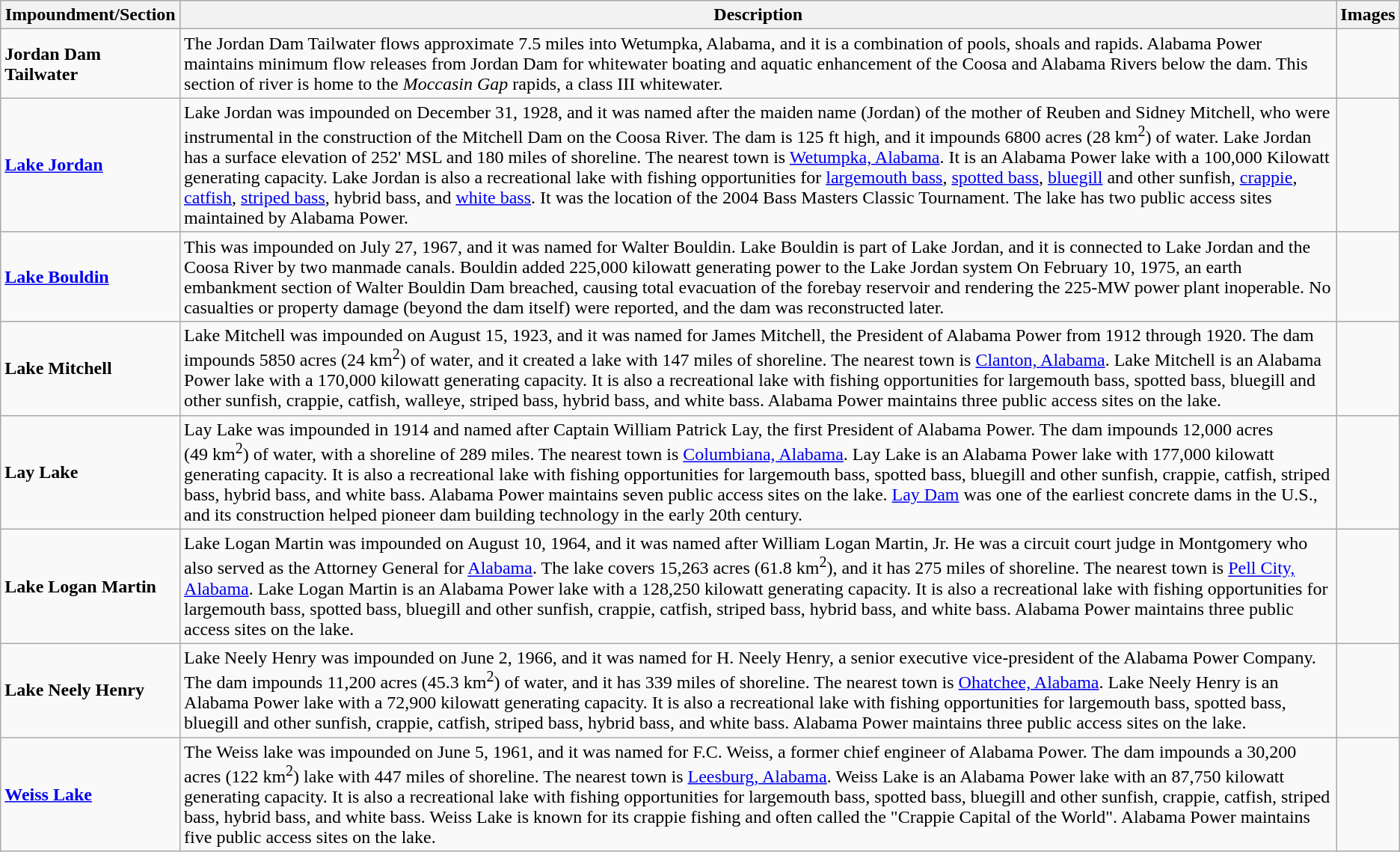<table class="wikitable">
<tr>
<th>Impoundment/Section</th>
<th>Description</th>
<th>Images</th>
</tr>
<tr>
<td><strong>Jordan Dam Tailwater</strong></td>
<td>The Jordan Dam Tailwater flows approximate 7.5 miles into Wetumpka, Alabama, and it is a combination of pools, shoals and rapids. Alabama Power maintains minimum flow releases from Jordan Dam for whitewater boating and aquatic enhancement of the Coosa and Alabama Rivers below the dam.  This section of river is home to the <em>Moccasin Gap</em> rapids, a class III whitewater.</td>
<td></td>
</tr>
<tr>
<td><strong><a href='#'>Lake Jordan</a></strong></td>
<td>Lake Jordan was impounded on December 31, 1928, and it was named after the maiden name (Jordan) of the mother of Reuben and Sidney Mitchell, who were instrumental in the construction of the Mitchell Dam on the Coosa River. The dam is 125 ft high, and it impounds 6800 acres (28 km<sup>2</sup>) of water. Lake Jordan has a surface elevation of 252' MSL and 180 miles of shoreline. The nearest town is <a href='#'>Wetumpka, Alabama</a>. It is an Alabama Power lake with a 100,000 Kilowatt generating capacity. Lake Jordan is also a recreational lake with fishing opportunities for <a href='#'>largemouth bass</a>, <a href='#'>spotted bass</a>, <a href='#'>bluegill</a> and other sunfish, <a href='#'>crappie</a>, <a href='#'>catfish</a>, <a href='#'>striped bass</a>, hybrid bass, and <a href='#'>white bass</a>. It was the location of the 2004 Bass Masters Classic Tournament. The lake has two public access sites maintained by Alabama Power.</td>
<td></td>
</tr>
<tr>
<td><strong><a href='#'>Lake Bouldin</a></strong></td>
<td>This was impounded on July 27, 1967, and it was named for Walter Bouldin. Lake Bouldin is part of Lake Jordan, and it is connected to Lake Jordan and the Coosa River by two manmade canals. Bouldin added 225,000 kilowatt generating power to the Lake Jordan system  On February 10, 1975, an earth embankment section of Walter Bouldin Dam breached, causing total evacuation of the forebay reservoir and rendering the 225-MW power plant inoperable.  No casualties or property damage (beyond the dam itself) were reported, and the dam was reconstructed later.</td>
</tr>
<tr>
<td><strong>Lake Mitchell</strong></td>
<td>Lake Mitchell was impounded on August 15, 1923, and it was named for James Mitchell, the President of Alabama Power from 1912 through 1920. The dam impounds 5850 acres (24 km<sup>2</sup>) of water, and it created a lake with 147 miles of shoreline. The nearest town is <a href='#'>Clanton, Alabama</a>. Lake Mitchell is an Alabama Power lake with a 170,000 kilowatt generating capacity. It is also a recreational lake with fishing opportunities for largemouth bass, spotted bass, bluegill and other sunfish, crappie, catfish, walleye, striped bass, hybrid bass, and white bass. Alabama Power maintains three public access sites on the lake.</td>
<td></td>
</tr>
<tr>
<td><strong>Lay Lake</strong></td>
<td>Lay Lake was impounded in 1914 and named after Captain William Patrick Lay, the first President of Alabama Power. The dam impounds 12,000 acres (49 km<sup>2</sup>) of water, with a shoreline of 289 miles.  The nearest town is <a href='#'>Columbiana, Alabama</a>. Lay Lake is an Alabama Power lake with 177,000 kilowatt generating capacity. It is also a recreational lake with fishing opportunities for largemouth bass, spotted bass, bluegill and other sunfish, crappie, catfish, striped bass, hybrid bass, and white bass.  Alabama Power maintains seven public access sites on the lake. <a href='#'>Lay Dam</a> was one of the earliest concrete dams in the U.S., and its construction helped pioneer dam building technology in the early 20th century.</td>
<td></td>
</tr>
<tr>
<td><strong>Lake Logan Martin</strong></td>
<td>Lake Logan Martin was impounded on August 10, 1964, and it was named after William Logan Martin, Jr. He was a circuit court judge in Montgomery who also served as the Attorney General for <a href='#'>Alabama</a>. The lake covers 15,263 acres (61.8 km<sup>2</sup>), and it has 275 miles of shoreline. The nearest town is <a href='#'>Pell City, Alabama</a>. Lake Logan Martin is an Alabama Power lake with a 128,250 kilowatt generating capacity. It is also a recreational lake with fishing opportunities for largemouth bass, spotted bass, bluegill and other sunfish, crappie, catfish, striped bass, hybrid bass, and white bass. Alabama Power maintains three public access sites on the lake.</td>
<td></td>
</tr>
<tr>
<td><strong>Lake Neely Henry</strong></td>
<td>Lake Neely Henry was impounded on June 2, 1966, and it was named for H. Neely Henry, a senior executive vice-president of the Alabama Power Company. The dam impounds 11,200 acres (45.3 km<sup>2</sup>) of water, and it has 339 miles of shoreline. The nearest town is <a href='#'>Ohatchee, Alabama</a>. Lake Neely Henry is an Alabama Power lake with a 72,900 kilowatt generating capacity. It is also a recreational lake with fishing opportunities for largemouth bass, spotted bass, bluegill and other sunfish, crappie, catfish, striped bass, hybrid bass, and white bass. Alabama Power maintains three public access sites on the lake.</td>
<td></td>
</tr>
<tr>
<td><strong><a href='#'>Weiss Lake</a></strong></td>
<td>The Weiss lake was impounded on June 5, 1961, and it was named for F.C. Weiss, a former chief engineer of Alabama Power. The dam impounds a 30,200 acres (122 km<sup>2</sup>) lake with 447 miles of shoreline. The nearest town is <a href='#'>Leesburg, Alabama</a>. Weiss Lake is an Alabama Power lake with an 87,750 kilowatt generating capacity. It is also a recreational lake with fishing opportunities for largemouth bass, spotted bass, bluegill and other sunfish, crappie, catfish, striped bass, hybrid bass, and white bass.  Weiss Lake is known for its crappie fishing and often called the "Crappie Capital of the World". Alabama Power maintains five public access sites on the lake.</td>
<td></td>
</tr>
</table>
